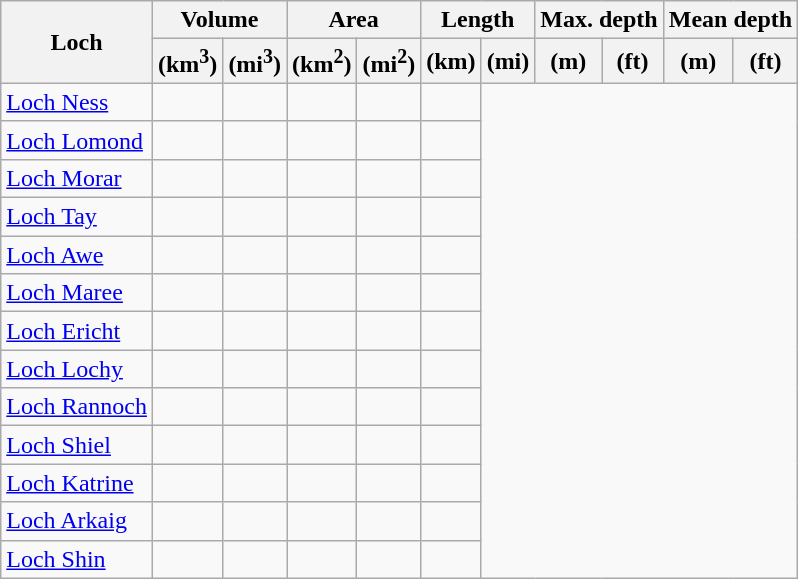<table class="wikitable sortable sort-under-center">
<tr>
<th rowspan=2>Loch</th>
<th colspan=2>Volume</th>
<th colspan=2>Area</th>
<th colspan=2>Length<br></th>
<th colspan=2>Max. depth</th>
<th colspan=2>Mean depth</th>
</tr>
<tr>
<th>(km<sup>3</sup>)</th>
<th>(mi<sup>3</sup>)</th>
<th>(km<sup>2</sup>)</th>
<th>(mi<sup>2</sup>)</th>
<th>(km)</th>
<th>(mi)</th>
<th>(m)</th>
<th>(ft)</th>
<th>(m)</th>
<th>(ft)</th>
</tr>
<tr>
<td><a href='#'>Loch Ness</a></td>
<td></td>
<td></td>
<td></td>
<td></td>
<td></td>
</tr>
<tr>
<td><a href='#'>Loch Lomond</a></td>
<td></td>
<td></td>
<td></td>
<td></td>
<td></td>
</tr>
<tr>
<td><a href='#'>Loch Morar</a></td>
<td></td>
<td></td>
<td></td>
<td></td>
<td></td>
</tr>
<tr>
<td><a href='#'>Loch Tay</a></td>
<td></td>
<td></td>
<td></td>
<td></td>
<td></td>
</tr>
<tr>
<td><a href='#'>Loch Awe</a></td>
<td></td>
<td></td>
<td></td>
<td></td>
<td></td>
</tr>
<tr>
<td><a href='#'>Loch Maree</a></td>
<td></td>
<td></td>
<td></td>
<td></td>
<td></td>
</tr>
<tr>
<td><a href='#'>Loch Ericht</a></td>
<td></td>
<td></td>
<td></td>
<td></td>
<td></td>
</tr>
<tr>
<td><a href='#'>Loch Lochy</a></td>
<td></td>
<td></td>
<td></td>
<td></td>
<td></td>
</tr>
<tr>
<td><a href='#'>Loch Rannoch</a></td>
<td></td>
<td></td>
<td></td>
<td></td>
<td></td>
</tr>
<tr>
<td><a href='#'>Loch Shiel</a></td>
<td></td>
<td></td>
<td></td>
<td></td>
<td></td>
</tr>
<tr>
<td><a href='#'>Loch Katrine</a></td>
<td></td>
<td></td>
<td></td>
<td></td>
<td></td>
</tr>
<tr>
<td><a href='#'>Loch Arkaig</a></td>
<td></td>
<td></td>
<td></td>
<td></td>
<td></td>
</tr>
<tr>
<td><a href='#'>Loch Shin</a></td>
<td></td>
<td></td>
<td></td>
<td></td>
<td></td>
</tr>
</table>
